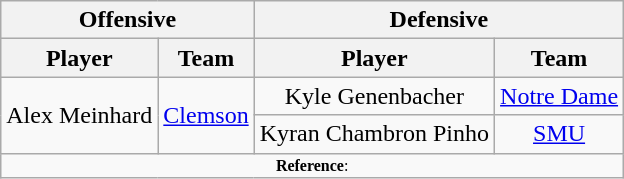<table class="wikitable" style="text-align: center;">
<tr>
<th colspan="2">Offensive</th>
<th colspan="2">Defensive</th>
</tr>
<tr>
<th>Player</th>
<th>Team</th>
<th>Player</th>
<th>Team</th>
</tr>
<tr>
<td rowspan=2>Alex Meinhard</td>
<td rowspan=2><a href='#'>Clemson</a></td>
<td>Kyle Genenbacher</td>
<td><a href='#'>Notre Dame</a></td>
</tr>
<tr>
<td>Kyran Chambron Pinho</td>
<td><a href='#'>SMU</a></td>
</tr>
<tr>
<td colspan="4"  style="font-size:8pt; text-align:center;"><strong>Reference</strong>:</td>
</tr>
</table>
